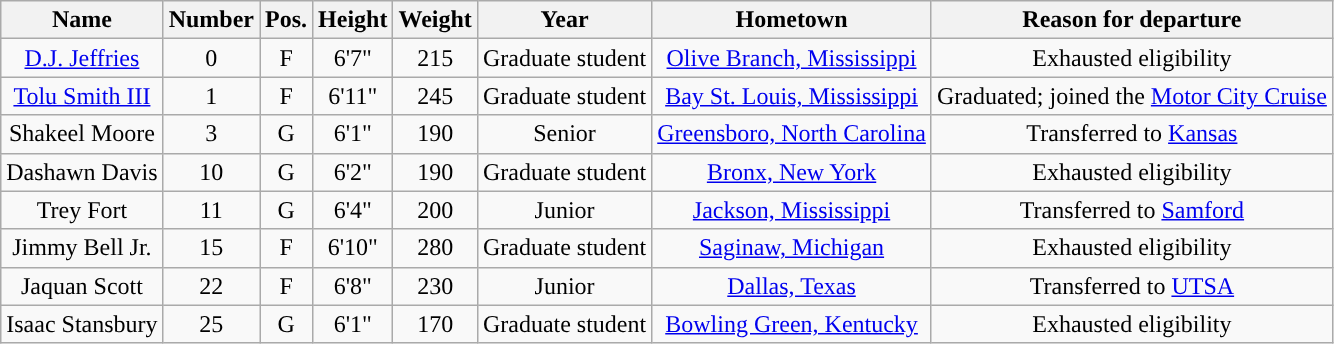<table class="wikitable sortable" style="text-align:center">
<tr align=center>
<th>Name</th>
<th>Number</th>
<th>Pos.</th>
<th>Height</th>
<th>Weight</th>
<th>Year</th>
<th>Hometown</th>
<th class="unsortable">Reason for departure</th>
</tr>
<tr>
<td><a href='#'>D.J. Jeffries</a></td>
<td>0</td>
<td>F</td>
<td>6'7"</td>
<td>215</td>
<td>Graduate student</td>
<td><a href='#'>Olive Branch, Mississippi</a></td>
<td>Exhausted eligibility</td>
</tr>
<tr>
<td><a href='#'>Tolu Smith III</a></td>
<td>1</td>
<td>F</td>
<td>6'11"</td>
<td>245</td>
<td>Graduate student</td>
<td><a href='#'>Bay St. Louis, Mississippi</a></td>
<td>Graduated; joined the <a href='#'>Motor City Cruise</a></td>
</tr>
<tr>
<td>Shakeel Moore</td>
<td>3</td>
<td>G</td>
<td>6'1"</td>
<td>190</td>
<td>Senior</td>
<td><a href='#'>Greensboro, North Carolina</a></td>
<td>Transferred to <a href='#'>Kansas</a></td>
</tr>
<tr>
<td>Dashawn Davis</td>
<td>10</td>
<td>G</td>
<td>6'2"</td>
<td>190</td>
<td>Graduate student</td>
<td><a href='#'>Bronx, New York</a></td>
<td>Exhausted eligibility</td>
</tr>
<tr>
<td>Trey Fort</td>
<td>11</td>
<td>G</td>
<td>6'4"</td>
<td>200</td>
<td>Junior</td>
<td><a href='#'>Jackson, Mississippi</a></td>
<td>Transferred to <a href='#'>Samford</a></td>
</tr>
<tr>
<td>Jimmy Bell Jr.</td>
<td>15</td>
<td>F</td>
<td>6'10"</td>
<td>280</td>
<td>Graduate student</td>
<td><a href='#'>Saginaw, Michigan</a></td>
<td>Exhausted eligibility</td>
</tr>
<tr>
<td>Jaquan Scott</td>
<td>22</td>
<td>F</td>
<td>6'8"</td>
<td>230</td>
<td>Junior</td>
<td><a href='#'>Dallas, Texas</a></td>
<td>Transferred to <a href='#'>UTSA</a></td>
</tr>
<tr>
<td>Isaac Stansbury</td>
<td>25</td>
<td>G</td>
<td>6'1"</td>
<td>170</td>
<td>Graduate student</td>
<td><a href='#'>Bowling Green, Kentucky</a></td>
<td>Exhausted eligibility</td>
</tr>
</table>
